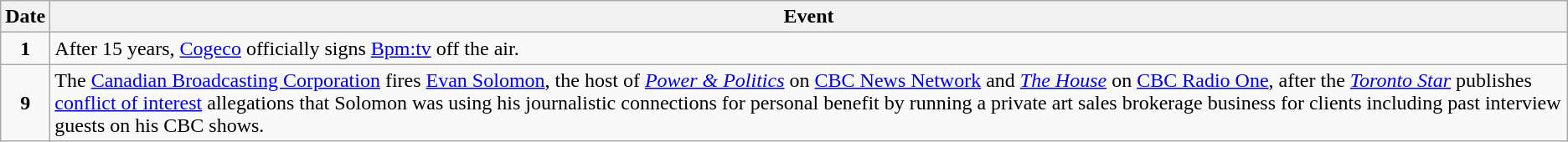<table class="wikitable">
<tr>
<th>Date</th>
<th>Event</th>
</tr>
<tr>
<td style="text-align:center;"><strong>1</strong></td>
<td>After 15 years, <a href='#'>Cogeco</a> officially signs <a href='#'>Bpm:tv</a> off the air.</td>
</tr>
<tr>
<td style="text-align:center;"><strong>9</strong></td>
<td>The <a href='#'>Canadian Broadcasting Corporation</a> fires <a href='#'>Evan Solomon</a>, the host of <em><a href='#'>Power & Politics</a></em> on <a href='#'>CBC News Network</a> and <em><a href='#'>The House</a></em> on <a href='#'>CBC Radio One</a>, after the <em><a href='#'>Toronto Star</a></em> publishes <a href='#'>conflict of interest</a> allegations that Solomon was using his journalistic connections for personal benefit by running a private art sales brokerage business for clients including past interview guests on his CBC shows.</td>
</tr>
</table>
